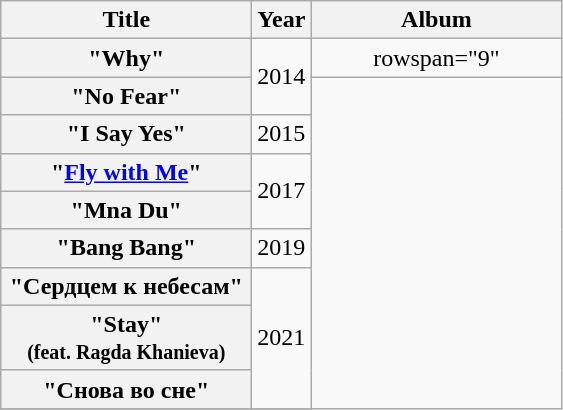<table class="wikitable plainrowheaders" style="text-align:center;">
<tr>
<th scope="col" style="width:10em;">Title</th>
<th scope="col" style="width:1em;">Year</th>
<th scope="col" style="width:10em;">Album</th>
</tr>
<tr>
<th scope="row">"Why"</th>
<td rowspan="2">2014</td>
<td>rowspan="9" </td>
</tr>
<tr>
<th scope="row">"No Fear"</th>
</tr>
<tr>
<th scope="row">"I Say Yes"</th>
<td>2015</td>
</tr>
<tr>
<th scope="row">"<a href='#'>Fly with Me</a>"</th>
<td rowspan="2">2017</td>
</tr>
<tr>
<th scope="row">"Mna Du"</th>
</tr>
<tr>
<th scope="row">"Bang Bang"</th>
<td>2019</td>
</tr>
<tr>
<th scope="row">"Сердцем к небесам"</th>
<td rowspan="3">2021</td>
</tr>
<tr>
<th scope="row">"Stay"<br><small>(feat. Ragda Khanieva)</small></th>
</tr>
<tr>
<th scope="row">"Снова во сне"</th>
</tr>
<tr>
</tr>
</table>
